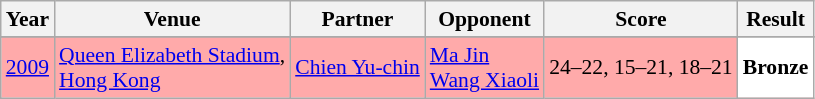<table class="sortable wikitable" style="font-size: 90%;">
<tr>
<th>Year</th>
<th>Venue</th>
<th>Partner</th>
<th>Opponent</th>
<th>Score</th>
<th>Result</th>
</tr>
<tr>
</tr>
<tr style="background:#FFAAAA">
<td align="center"><a href='#'>2009</a></td>
<td align="left"><a href='#'>Queen Elizabeth Stadium</a>,<br><a href='#'>Hong Kong</a></td>
<td align="left"> <a href='#'>Chien Yu-chin</a></td>
<td align="left"> <a href='#'>Ma Jin</a><br> <a href='#'>Wang Xiaoli</a></td>
<td align="left">24–22, 15–21, 18–21</td>
<td style="text-align:left; background:white"> <strong>Bronze</strong></td>
</tr>
</table>
